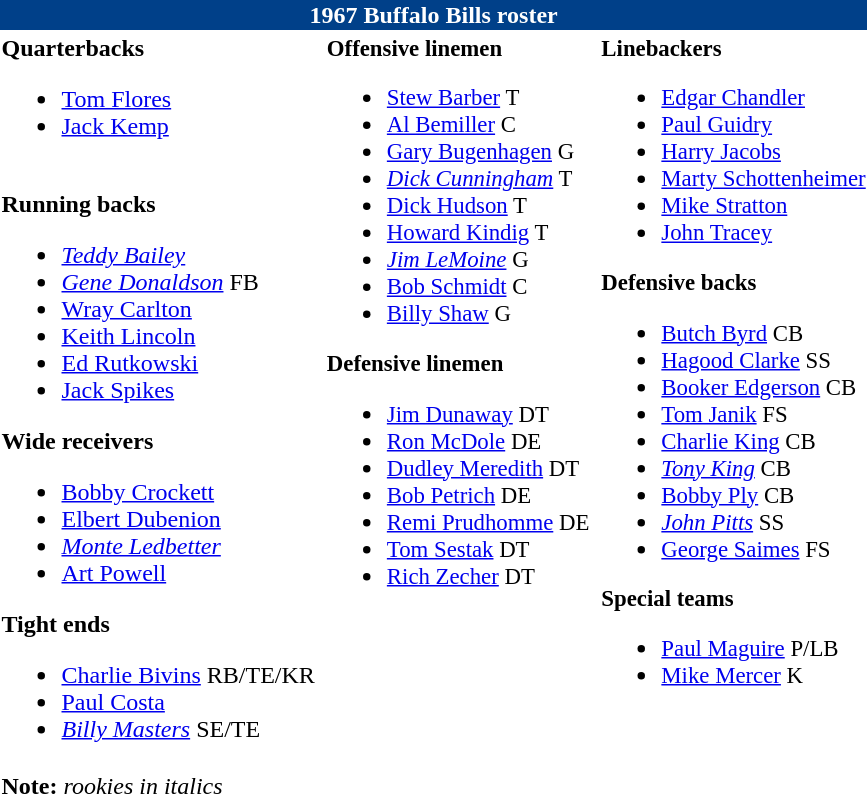<table class="toccolours" style="text-align: left;">
<tr>
<th colspan="7" style="text-align:center;background-color: #004089;color:white;">1967 Buffalo Bills roster</th>
</tr>
<tr>
<td style"font-size;95%" valign="top"><strong>Quarterbacks</strong><br><ul><li> <a href='#'>Tom Flores</a></li><li> <a href='#'>Jack Kemp</a></li></ul><br><strong>Running backs</strong><ul><li> <em><a href='#'>Teddy Bailey</a></em></li><li> <em><a href='#'>Gene Donaldson</a></em> FB</li><li> <a href='#'>Wray Carlton</a></li><li> <a href='#'>Keith Lincoln</a></li><li> <a href='#'>Ed Rutkowski</a></li><li> <a href='#'>Jack Spikes</a></li></ul><strong>Wide receivers</strong><ul><li> <a href='#'>Bobby Crockett</a></li><li> <a href='#'>Elbert Dubenion</a></li><li> <em><a href='#'>Monte Ledbetter</a></em></li><li> <a href='#'>Art Powell</a></li></ul><strong>Tight ends</strong><ul><li> <a href='#'>Charlie Bivins</a> RB/TE/KR</li><li> <a href='#'>Paul Costa</a></li><li> <em><a href='#'>Billy Masters</a></em> SE/TE</li></ul></td>
<td style="width="25px;"></td>
<td style="font-size:95%;" valign="top"><strong>Offensive linemen</strong><br><ul><li> <a href='#'>Stew Barber</a> T</li><li> <a href='#'>Al Bemiller</a> C</li><li> <a href='#'>Gary Bugenhagen</a> G</li><li> <em><a href='#'> Dick Cunningham</a></em> T</li><li> <a href='#'>Dick Hudson</a> T</li><li> <a href='#'>Howard Kindig</a> T</li><li> <em><a href='#'>Jim LeMoine</a></em> G</li><li> <a href='#'>Bob Schmidt</a> C</li><li> <a href='#'>Billy Shaw</a> G</li></ul><strong>Defensive linemen</strong><ul><li> <a href='#'>Jim Dunaway</a> DT</li><li> <a href='#'>Ron McDole</a> DE</li><li>  <a href='#'>Dudley Meredith</a> DT</li><li> <a href='#'>Bob Petrich</a> DE</li><li> <a href='#'>Remi Prudhomme</a> DE</li><li> <a href='#'>Tom Sestak</a> DT</li><li> <a href='#'>Rich Zecher</a> DT</li></ul></td>
<td style="width="25px;"></td>
<td style="font-size:95%;" valign="top"><strong>Linebackers</strong><br><ul><li>  <a href='#'>Edgar Chandler</a></li><li> <a href='#'>Paul Guidry</a></li><li> <a href='#'>Harry Jacobs</a></li><li> <a href='#'>Marty Schottenheimer</a></li><li> <a href='#'>Mike Stratton</a></li><li> <a href='#'>John Tracey</a></li></ul><strong>Defensive backs</strong><ul><li> <a href='#'>Butch Byrd</a> CB</li><li> <a href='#'>Hagood Clarke</a> SS</li><li> <a href='#'>Booker Edgerson</a> CB</li><li> <a href='#'>Tom Janik</a> FS</li><li> <a href='#'>Charlie King</a> CB</li><li> <em><a href='#'>Tony King</a></em> CB</li><li> <a href='#'>Bobby Ply</a> CB</li><li> <em><a href='#'>John Pitts</a></em> SS</li><li> <a href='#'>George Saimes</a> FS</li></ul><strong>Special teams</strong><ul><li> <a href='#'>Paul Maguire</a> P/LB</li><li> <a href='#'>Mike Mercer</a> K</li></ul></td>
</tr>
<tr>
<td><strong>Note:</strong> <em>rookies in italics</em></td>
</tr>
</table>
